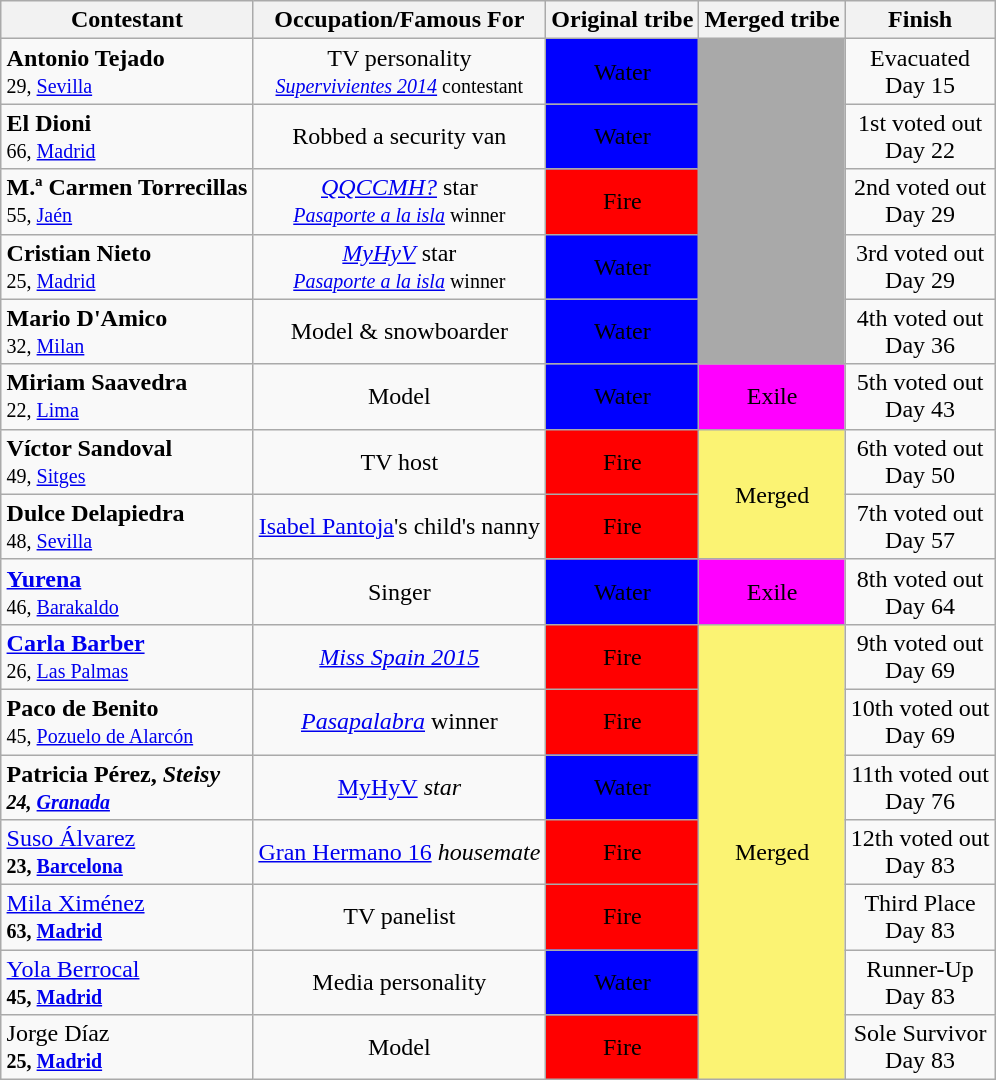<table class="wikitable" style="margin:auto; text-align:center">
<tr>
<th>Contestant</th>
<th>Occupation/Famous For</th>
<th>Original tribe</th>
<th>Merged tribe</th>
<th>Finish</th>
</tr>
<tr>
<td align="left"><strong>Antonio Tejado</strong><br><small>29, <a href='#'>Sevilla</a> </small></td>
<td>TV personality<br><small><em><a href='#'>Supervivientes 2014</a></em> contestant</small></td>
<td style="background-color: blue"><span>Water</span></td>
<td bgcolor="darkgray" rowspan="5"></td>
<td>Evacuated<br>Day 15</td>
</tr>
<tr>
<td align="left"><strong>El Dioni</strong><br><small>66, <a href='#'>Madrid</a> </small></td>
<td>Robbed a security van</td>
<td style="background-color: blue;"><span>Water</span></td>
<td>1st voted out<br>Day 22</td>
</tr>
<tr>
<td align="left"><strong>M.ª Carmen Torrecillas</strong><br><small>55, <a href='#'>Jaén</a> </small></td>
<td><em><a href='#'>QQCCMH?</a></em> star<br><small><em><a href='#'>Pasaporte a la isla</a></em> winner</small></td>
<td style="background-color: red;"><span>Fire</span></td>
<td>2nd voted out<br>Day 29</td>
</tr>
<tr>
<td align="left"><strong>Cristian Nieto</strong><br><small>25, <a href='#'>Madrid</a> </small></td>
<td><em><a href='#'>MyHyV</a></em> star<br><small><em><a href='#'>Pasaporte a la isla</a></em> winner</small></td>
<td style="background-color: blue;"><span>Water</span></td>
<td>3rd voted out<br>Day 29</td>
</tr>
<tr>
<td align="left"><strong>Mario D'Amico</strong><br><small>32, <a href='#'>Milan</a> </small></td>
<td>Model & snowboarder</td>
<td style="background-color: blue;"><span>Water</span></td>
<td>4th voted out<br>Day 36</td>
</tr>
<tr>
<td align="left"><strong>Miriam Saavedra</strong><br><small>22, <a href='#'>Lima</a> </small></td>
<td>Model</td>
<td style="background-color: blue;"><span>Water</span></td>
<td style="background-color: magenta;"><span>Exile</span></td>
<td>5th voted out<br>Day 43</td>
</tr>
<tr>
<td align="left"><strong>Víctor Sandoval</strong><br><small>49, <a href='#'>Sitges</a> </small></td>
<td>TV host</td>
<td style="background-color: red;"><span>Fire</span></td>
<td bgcolor="#FBF373" rowspan=2 align="center">Merged</td>
<td>6th voted out<br>Day 50</td>
</tr>
<tr>
<td align="left"><strong>Dulce Delapiedra</strong><br><small>48, <a href='#'>Sevilla</a> </small></td>
<td><a href='#'>Isabel Pantoja</a>'s child's nanny</td>
<td style="background-color: red;"><span>Fire</span></td>
<td>7th voted out<br>Day 57</td>
</tr>
<tr>
<td align="left"><strong><a href='#'>Yurena</a></strong><br><small>46, <a href='#'>Barakaldo</a> </small></td>
<td>Singer</td>
<td style="background-color: blue;"><span>Water</span></td>
<td style="background-color: magenta;"><span>Exile</span></td>
<td>8th voted out<br>Day 64</td>
</tr>
<tr>
<td align="left"><strong><a href='#'>Carla Barber</a></strong><br><small>26, <a href='#'>Las Palmas</a> </small></td>
<td><em><a href='#'>Miss Spain 2015</a></em></td>
<td style="background-color: red;"><span>Fire</span></td>
<td bgcolor="#FBF373" rowspan=7 align="center">Merged</td>
<td>9th voted out<br>Day 69</td>
</tr>
<tr>
<td align="left"><strong>Paco de Benito</strong><br><small>45, <a href='#'>Pozuelo de Alarcón</a> </small></td>
<td><em><a href='#'>Pasapalabra</a></em> winner</td>
<td style="background-color: red;"><span>Fire</span></td>
<td>10th voted out<br>Day 69</td>
</tr>
<tr>
<td align="left"><strong>Patricia Pérez, <em>Steisy<strong><em><br><small>24, <a href='#'>Granada</a> </small></td>
<td></em><a href='#'>MyHyV</a><em> star</td>
<td style="background-color: blue;"><span>Water</span></td>
<td>11th voted out<br>Day 76</td>
</tr>
<tr>
<td align="left"></strong><a href='#'>Suso Álvarez</a><strong><br><small>23, <a href='#'>Barcelona</a> </small></td>
<td></em><a href='#'>Gran Hermano 16</a><em> housemate</td>
<td style="background-color: red;"><span>Fire</span></td>
<td>12th voted out<br>Day 83</td>
</tr>
<tr>
<td align="left"></strong><a href='#'>Mila Ximénez</a><strong><br><small>63, <a href='#'>Madrid</a> </small></td>
<td>TV panelist</td>
<td style="background-color: red;"><span>Fire</span></td>
<td>Third Place<br>Day 83</td>
</tr>
<tr>
<td align="left"></strong><a href='#'>Yola Berrocal</a><strong><br><small>45, <a href='#'>Madrid</a> </small></td>
<td>Media personality</td>
<td style="background-color: blue;"><span>Water</span></td>
<td>Runner-Up<br>Day 83</td>
</tr>
<tr>
<td align="left"></strong>Jorge Díaz<strong><br><small>25, <a href='#'>Madrid</a> </small></td>
<td>Model</td>
<td style="background-color: red;"><span>Fire</span></td>
<td>Sole Survivor<br>Day 83</td>
</tr>
</table>
